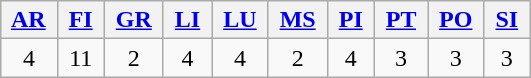<table class="wikitable">
<tr style="vertical-align:bottom;">
<th> <a href='#'>AR</a> </th>
<th> <a href='#'>FI</a> </th>
<th> <a href='#'>GR</a> </th>
<th> <a href='#'>LI</a> </th>
<th> <a href='#'>LU</a> </th>
<th> <a href='#'>MS</a> </th>
<th> <a href='#'>PI</a> </th>
<th> <a href='#'>PT</a> </th>
<th> <a href='#'>PO</a> </th>
<th> <a href='#'>SI</a> </th>
</tr>
<tr style="text-align:center;">
<td>4</td>
<td>11</td>
<td>2</td>
<td>4</td>
<td>4</td>
<td>2</td>
<td>4</td>
<td>3</td>
<td>3</td>
<td>3</td>
</tr>
</table>
